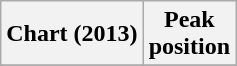<table class="wikitable plainrowheaders" style="text-align:center">
<tr>
<th>Chart (2013)</th>
<th>Peak<br>position</th>
</tr>
<tr>
</tr>
</table>
